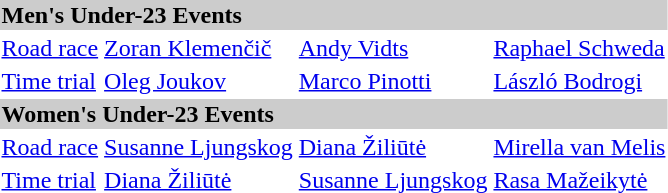<table>
<tr bgcolor="#cccccc">
<td colspan=4><strong>Men's Under-23 Events</strong></td>
</tr>
<tr>
<td><a href='#'>Road race</a><br></td>
<td> <a href='#'>Zoran Klemenčič</a></td>
<td> <a href='#'>Andy Vidts</a></td>
<td> <a href='#'>Raphael Schweda</a></td>
</tr>
<tr>
<td><a href='#'>Time trial</a><br></td>
<td> <a href='#'>Oleg Joukov</a></td>
<td> <a href='#'>Marco Pinotti</a></td>
<td> <a href='#'>László Bodrogi</a></td>
</tr>
<tr bgcolor="#cccccc">
<td colspan=4><strong>Women's Under-23 Events</strong></td>
</tr>
<tr>
<td><a href='#'>Road race</a><br></td>
<td> <a href='#'>Susanne Ljungskog</a></td>
<td> <a href='#'>Diana Žiliūtė</a></td>
<td> <a href='#'>Mirella van Melis</a></td>
</tr>
<tr>
<td><a href='#'>Time trial</a><br></td>
<td> <a href='#'>Diana Žiliūtė</a></td>
<td>  <a href='#'>Susanne Ljungskog</a></td>
<td> <a href='#'>Rasa Mažeikytė</a></td>
</tr>
</table>
